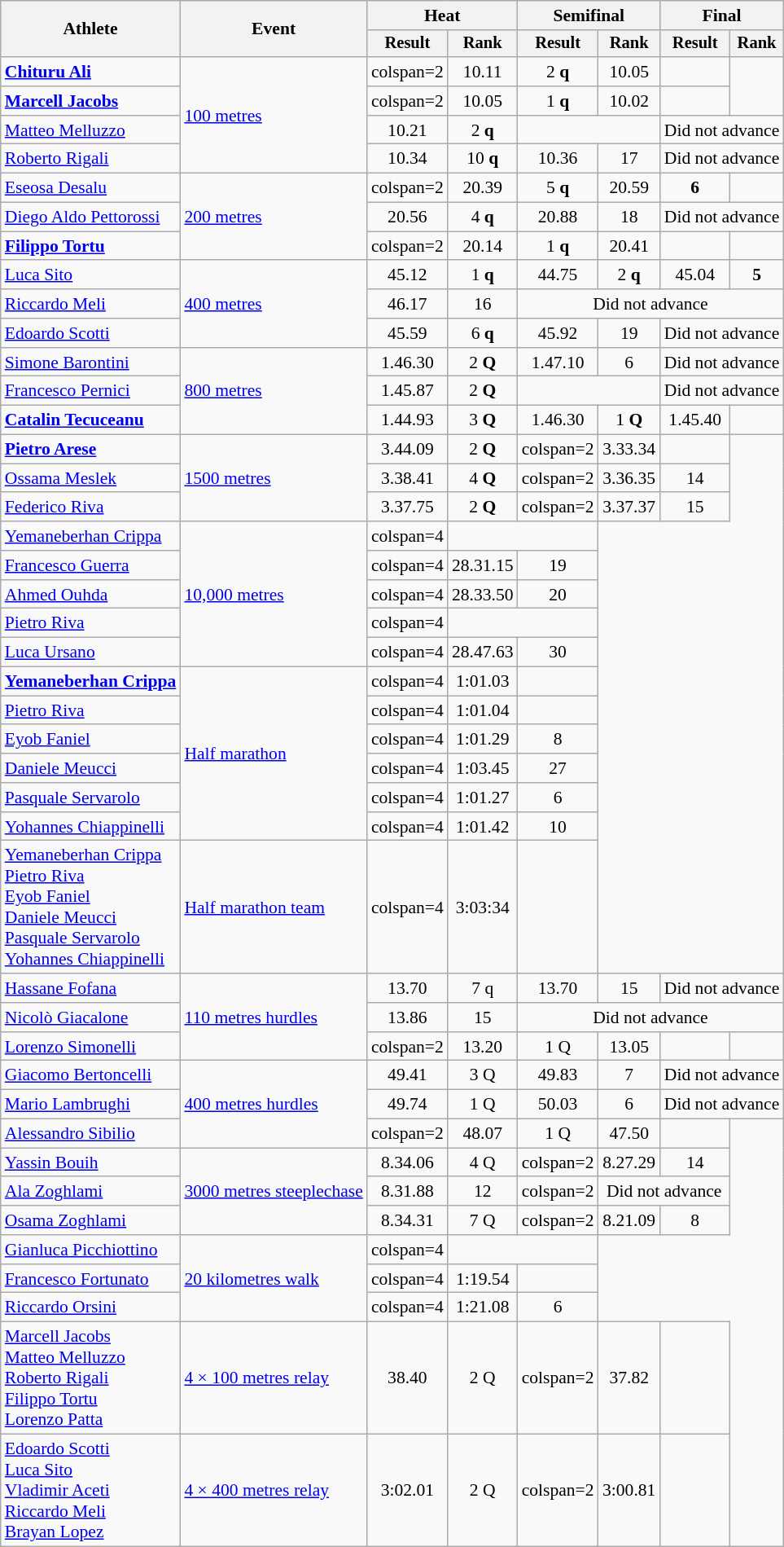<table class=wikitable style=font-size:90%>
<tr>
<th rowspan=2>Athlete</th>
<th rowspan=2>Event</th>
<th colspan=2>Heat</th>
<th colspan=2>Semifinal</th>
<th colspan=2>Final</th>
</tr>
<tr style=font-size:95%>
<th>Result</th>
<th>Rank</th>
<th>Result</th>
<th>Rank</th>
<th>Result</th>
<th>Rank</th>
</tr>
<tr align=center>
<td align=left><strong><a href='#'>Chituru Ali</a></strong></td>
<td align=left rowspan=4><a href='#'>100 metres</a></td>
<td>colspan=2</td>
<td>10.11</td>
<td>2 <strong>q</strong></td>
<td>10.05 </td>
<td></td>
</tr>
<tr align=center>
<td align=left><strong><a href='#'>Marcell Jacobs</a></strong></td>
<td>colspan=2</td>
<td>10.05</td>
<td>1 <strong>q</strong></td>
<td>10.02 </td>
<td></td>
</tr>
<tr align=center>
<td align=left><a href='#'>Matteo Melluzzo</a></td>
<td>10.21</td>
<td>2 <strong>q</strong></td>
<td colspan=2></td>
<td colspan=2>Did not advance</td>
</tr>
<tr align=center>
<td align=left><a href='#'>Roberto Rigali</a></td>
<td>10.34</td>
<td>10 <strong>q</strong></td>
<td>10.36</td>
<td>17</td>
<td colspan=2>Did not advance</td>
</tr>
<tr align=center>
<td align=left><a href='#'>Eseosa Desalu</a></td>
<td align=left rowspan=3><a href='#'>200 metres</a></td>
<td>colspan=2</td>
<td>20.39 </td>
<td>5 <strong>q</strong></td>
<td>20.59</td>
<td><strong>6</strong></td>
</tr>
<tr align=center>
<td align=left><a href='#'>Diego Aldo Pettorossi</a></td>
<td>20.56 </td>
<td>4 <strong>q</strong></td>
<td>20.88</td>
<td>18</td>
<td colspan=2>Did not advance</td>
</tr>
<tr align=center>
<td align=left><strong><a href='#'>Filippo Tortu</a></strong></td>
<td>colspan=2</td>
<td>20.14 </td>
<td>1 <strong>q</strong></td>
<td>20.41</td>
<td></td>
</tr>
<tr align=center>
<td align=left><a href='#'>Luca Sito</a></td>
<td align=left rowspan=3><a href='#'>400 metres</a></td>
<td>45.12</td>
<td>1 <strong>q</strong></td>
<td>44.75 </td>
<td>2 <strong>q</strong></td>
<td>45.04</td>
<td><strong>5</strong></td>
</tr>
<tr align=center>
<td align=left><a href='#'>Riccardo Meli</a></td>
<td>46.17 </td>
<td>16</td>
<td colspan=4>Did not advance</td>
</tr>
<tr align=center>
<td align=left><a href='#'>Edoardo Scotti</a></td>
<td>45.59</td>
<td>6 <strong>q</strong></td>
<td>45.92</td>
<td>19</td>
<td colspan=2>Did not advance</td>
</tr>
<tr align=center>
<td align=left><a href='#'>Simone Barontini</a></td>
<td align=left rowspan=3><a href='#'>800 metres</a></td>
<td>1.46.30</td>
<td>2 <strong>Q</strong></td>
<td>1.47.10</td>
<td>6</td>
<td colspan=2>Did not advance</td>
</tr>
<tr align=center>
<td align=left><a href='#'>Francesco Pernici</a></td>
<td>1.45.87</td>
<td>2 <strong>Q</strong></td>
<td colspan=2></td>
<td colspan=2>Did not advance</td>
</tr>
<tr align=center>
<td align=left><strong><a href='#'>Catalin Tecuceanu</a></strong></td>
<td>1.44.93</td>
<td>3 <strong>Q</strong></td>
<td>1.46.30</td>
<td>1 <strong>Q</strong></td>
<td>1.45.40</td>
<td></td>
</tr>
<tr align=center>
<td align=left><strong><a href='#'>Pietro Arese</a></strong></td>
<td align=left rowspan=3><a href='#'>1500 metres</a></td>
<td>3.44.09</td>
<td>2 <strong>Q</strong></td>
<td>colspan=2</td>
<td>3.33.34</td>
<td></td>
</tr>
<tr align=center>
<td align=left><a href='#'>Ossama Meslek</a></td>
<td>3.38.41</td>
<td>4 <strong>Q</strong></td>
<td>colspan=2</td>
<td>3.36.35</td>
<td>14</td>
</tr>
<tr align=center>
<td align=left><a href='#'>Federico Riva</a></td>
<td>3.37.75</td>
<td>2 <strong>Q</strong></td>
<td>colspan=2</td>
<td>3.37.37</td>
<td>15</td>
</tr>
<tr align=center>
<td align=left><a href='#'>Yemaneberhan Crippa</a></td>
<td align=left rowspan=5><a href='#'>10,000 metres</a></td>
<td>colspan=4</td>
<td colspan=2></td>
</tr>
<tr align=center>
<td align=left><a href='#'>Francesco Guerra</a></td>
<td>colspan=4</td>
<td>28.31.15</td>
<td>19</td>
</tr>
<tr align=center>
<td align=left><a href='#'>Ahmed Ouhda</a></td>
<td>colspan=4</td>
<td>28.33.50</td>
<td>20</td>
</tr>
<tr align=center>
<td align=left><a href='#'>Pietro Riva</a></td>
<td>colspan=4</td>
<td colspan=2></td>
</tr>
<tr align=center>
<td align=left><a href='#'>Luca Ursano</a></td>
<td>colspan=4</td>
<td>28.47.63</td>
<td>30</td>
</tr>
<tr align=center>
<td align=left><strong><a href='#'>Yemaneberhan Crippa</a><em></td>
<td align=left rowspan=6><a href='#'>Half marathon</a></td>
<td>colspan=4</td>
<td>1:01.03 </td>
<td></td>
</tr>
<tr align=center>
<td align=left></strong><a href='#'>Pietro Riva</a><strong></td>
<td>colspan=4</td>
<td>1:01.04 </td>
<td></td>
</tr>
<tr align=center>
<td align=left><a href='#'>Eyob Faniel</a></td>
<td>colspan=4</td>
<td>1:01.29 </td>
<td></strong>8<strong></td>
</tr>
<tr align=center>
<td align=left><a href='#'>Daniele Meucci</a></td>
<td>colspan=4</td>
<td>1:03.45 </td>
<td>27</td>
</tr>
<tr align=center>
<td align=left><a href='#'>Pasquale Servarolo</a></td>
<td>colspan=4</td>
<td>1:01.27 </td>
<td></strong>6<strong></td>
</tr>
<tr align=center>
<td align=left><a href='#'>Yohannes Chiappinelli</a></td>
<td>colspan=4</td>
<td>1:01.42 </td>
<td>10</td>
</tr>
<tr align=center>
<td align=left></strong><a href='#'>Yemaneberhan Crippa</a><strong><br></strong><a href='#'>Pietro Riva</a><strong><br></strong><a href='#'>Eyob Faniel</a><strong><br></strong><a href='#'>Daniele Meucci</a><strong><br></strong><a href='#'>Pasquale Servarolo</a><strong><br></strong><a href='#'>Yohannes Chiappinelli</a><strong></td>
<td align=left><a href='#'>Half marathon team</a></td>
<td>colspan=4</td>
<td>3:03:34</td>
<td></td>
</tr>
<tr align=center>
<td align=left><a href='#'>Hassane Fofana</a></td>
<td align=left rowspan=3><a href='#'>110 metres hurdles</a></td>
<td>13.70 </td>
<td>7 </strong>q<strong></td>
<td>13.70</td>
<td>15</td>
<td colspan=2>Did not advance</td>
</tr>
<tr align=center>
<td align=left><a href='#'>Nicolò Giacalone</a></td>
<td>13.86</td>
<td>15</td>
<td colspan=4>Did not advance</td>
</tr>
<tr align=center>
<td align=left></strong><a href='#'>Lorenzo Simonelli</a><strong></td>
<td>colspan=2</td>
<td>13.20 </td>
<td>1 </strong>Q<strong></td>
<td>13.05 </td>
<td></td>
</tr>
<tr align=center>
<td align=left><a href='#'>Giacomo Bertoncelli</a></td>
<td align=left rowspan=3><a href='#'>400 metres hurdles</a></td>
<td>49.41</td>
<td>3 </strong>Q<strong></td>
<td>49.83</td>
<td>7</td>
<td colspan=2>Did not advance</td>
</tr>
<tr align=center>
<td align=left><a href='#'>Mario Lambrughi</a></td>
<td>49.74 </td>
<td>1 </strong>Q<strong></td>
<td>50.03</td>
<td>6</td>
<td colspan=2>Did not advance</td>
</tr>
<tr align=center>
<td align=left></strong><a href='#'>Alessandro Sibilio</a><strong></td>
<td>colspan=2</td>
<td>48.07</td>
<td>1 </strong>Q<strong></td>
<td>47.50 </td>
<td></td>
</tr>
<tr align=center>
<td align=left><a href='#'>Yassin Bouih</a></td>
<td align=left rowspan=3><a href='#'>3000 metres steeplechase</a></td>
<td>8.34.06</td>
<td>4 </strong>Q<strong></td>
<td>colspan=2</td>
<td>8.27.29</td>
<td>14</td>
</tr>
<tr align=center>
<td align=left><a href='#'>Ala Zoghlami</a></td>
<td>8.31.88</td>
<td>12</td>
<td>colspan=2</td>
<td colspan=2>Did not advance</td>
</tr>
<tr align=center>
<td align=left><a href='#'>Osama Zoghlami</a></td>
<td>8.34.31</td>
<td>7 </strong>Q<strong></td>
<td>colspan=2</td>
<td>8.21.09</td>
<td></strong>8<strong></td>
</tr>
<tr align=center>
<td align=left><a href='#'>Gianluca Picchiottino</a></td>
<td align=left rowspan=3><a href='#'>20 kilometres walk</a></td>
<td>colspan=4</td>
<td colspan=2></td>
</tr>
<tr align=center>
<td align=left></strong><a href='#'>Francesco Fortunato</a><strong></td>
<td>colspan=4</td>
<td>1:19.54 </td>
<td></td>
</tr>
<tr align=center>
<td align=left><a href='#'>Riccardo Orsini</a></td>
<td>colspan=4</td>
<td>1:21.08</td>
<td></strong>6<strong></td>
</tr>
<tr align=center>
<td align=left></strong><a href='#'>Marcell Jacobs</a><strong><br></strong><a href='#'>Matteo Melluzzo</a><strong><br></strong><a href='#'>Roberto Rigali</a><strong><br></strong><a href='#'>Filippo Tortu</a><strong><br></strong><a href='#'>Lorenzo Patta</a><strong></td>
<td align=left><a href='#'>4 × 100 metres relay</a></td>
<td>38.40 </td>
<td>2 </strong>Q<strong></td>
<td>colspan=2</td>
<td>37.82</td>
<td></td>
</tr>
<tr align=center>
<td align=left></strong><a href='#'>Edoardo Scotti</a><strong><br></strong><a href='#'>Luca Sito</a><strong><br></strong><a href='#'>Vladimir Aceti</a><strong><br></strong><a href='#'>Riccardo Meli</a><strong><br></strong><a href='#'>Brayan Lopez</a><strong></td>
<td align=left><a href='#'>4 × 400 metres relay</a></td>
<td>3:02.01</td>
<td>2 </strong>Q<strong></td>
<td>colspan=2</td>
<td>3:00.81 </td>
<td></td>
</tr>
</table>
